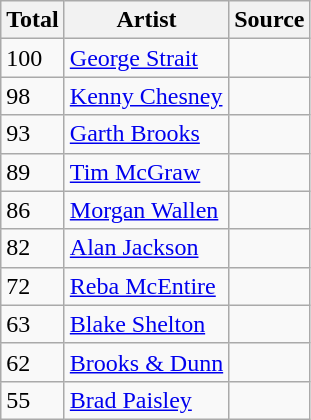<table class="wikitable">
<tr>
<th>Total</th>
<th>Artist</th>
<th>Source</th>
</tr>
<tr>
<td>100</td>
<td><a href='#'>George Strait</a></td>
<td></td>
</tr>
<tr>
<td>98</td>
<td><a href='#'>Kenny Chesney</a></td>
<td></td>
</tr>
<tr>
<td>93</td>
<td><a href='#'>Garth Brooks</a></td>
<td></td>
</tr>
<tr>
<td>89</td>
<td><a href='#'>Tim McGraw</a></td>
<td></td>
</tr>
<tr>
<td>86</td>
<td><a href='#'>Morgan Wallen</a></td>
<td></td>
</tr>
<tr>
<td>82</td>
<td><a href='#'>Alan Jackson</a></td>
<td></td>
</tr>
<tr>
<td>72</td>
<td><a href='#'>Reba McEntire</a></td>
<td></td>
</tr>
<tr>
<td>63</td>
<td><a href='#'>Blake Shelton</a></td>
<td></td>
</tr>
<tr>
<td>62</td>
<td><a href='#'>Brooks & Dunn</a></td>
<td></td>
</tr>
<tr>
<td>55</td>
<td><a href='#'>Brad Paisley</a></td>
<td></td>
</tr>
</table>
